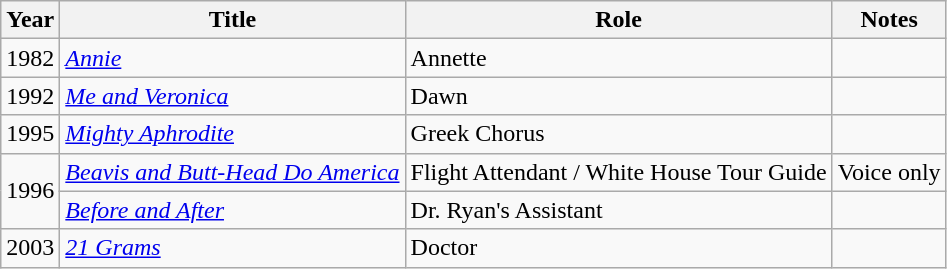<table class="wikitable sortable">
<tr>
<th>Year</th>
<th>Title</th>
<th>Role</th>
<th class="unsortable">Notes</th>
</tr>
<tr>
<td>1982</td>
<td><em><a href='#'>Annie</a></em></td>
<td>Annette</td>
<td></td>
</tr>
<tr>
<td>1992</td>
<td><em><a href='#'>Me and Veronica</a></em></td>
<td>Dawn</td>
<td></td>
</tr>
<tr>
<td>1995</td>
<td><em><a href='#'>Mighty Aphrodite</a></em></td>
<td>Greek Chorus</td>
<td></td>
</tr>
<tr>
<td rowspan="2">1996</td>
<td><em><a href='#'>Beavis and Butt-Head Do America</a></em></td>
<td>Flight Attendant / White House Tour Guide</td>
<td>Voice only</td>
</tr>
<tr>
<td><em><a href='#'>Before and After</a></em></td>
<td>Dr. Ryan's Assistant</td>
<td></td>
</tr>
<tr>
<td>2003</td>
<td><em><a href='#'>21 Grams</a></em></td>
<td>Doctor</td>
<td></td>
</tr>
</table>
